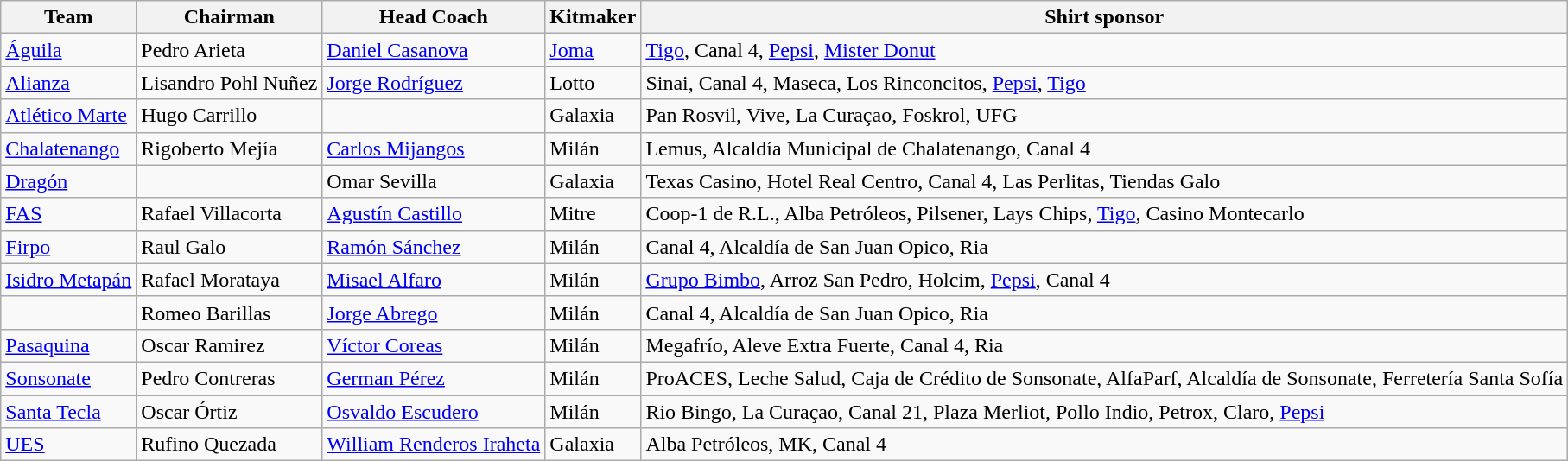<table class="wikitable sortable" style="text-align: left;">
<tr>
<th>Team</th>
<th>Chairman</th>
<th>Head Coach</th>
<th>Kitmaker</th>
<th>Shirt sponsor</th>
</tr>
<tr>
<td><a href='#'>Águila</a></td>
<td> Pedro Arieta</td>
<td> <a href='#'>Daniel Casanova</a></td>
<td><a href='#'>Joma</a></td>
<td><a href='#'>Tigo</a>, Canal 4, <a href='#'>Pepsi</a>, <a href='#'>Mister Donut</a></td>
</tr>
<tr>
<td><a href='#'>Alianza</a></td>
<td> Lisandro Pohl Nuñez</td>
<td> <a href='#'>Jorge Rodríguez</a></td>
<td>Lotto</td>
<td>Sinai, Canal 4, Maseca, Los Rinconcitos, <a href='#'>Pepsi</a>, <a href='#'>Tigo</a></td>
</tr>
<tr>
<td><a href='#'>Atlético Marte</a></td>
<td> Hugo Carrillo</td>
<td></td>
<td>Galaxia</td>
<td>Pan Rosvil, Vive, La Curaçao, Foskrol, UFG</td>
</tr>
<tr>
<td><a href='#'>Chalatenango</a></td>
<td> Rigoberto Mejía</td>
<td> <a href='#'>Carlos Mijangos</a></td>
<td>Milán</td>
<td>Lemus, Alcaldía Municipal de Chalatenango, Canal 4</td>
</tr>
<tr>
<td><a href='#'>Dragón</a></td>
<td></td>
<td> Omar Sevilla</td>
<td>Galaxia</td>
<td>Texas Casino, Hotel Real Centro, Canal 4, Las Perlitas, Tiendas Galo</td>
</tr>
<tr>
<td><a href='#'>FAS</a></td>
<td> Rafael Villacorta</td>
<td> <a href='#'>Agustín Castillo</a></td>
<td>Mitre</td>
<td>Coop-1 de R.L., Alba Petróleos, Pilsener, Lays Chips, <a href='#'>Tigo</a>, Casino Montecarlo</td>
</tr>
<tr>
<td><a href='#'>Firpo</a></td>
<td> Raul Galo</td>
<td> <a href='#'>Ramón Sánchez</a></td>
<td>Milán</td>
<td>Canal 4, Alcaldía de San Juan Opico, Ria</td>
</tr>
<tr>
<td><a href='#'>Isidro Metapán</a></td>
<td> Rafael Morataya</td>
<td> <a href='#'>Misael Alfaro</a></td>
<td>Milán</td>
<td><a href='#'>Grupo Bimbo</a>, Arroz San Pedro, Holcim, <a href='#'>Pepsi</a>, Canal 4</td>
</tr>
<tr>
<td></td>
<td> Romeo Barillas</td>
<td> <a href='#'>Jorge Abrego</a></td>
<td>Milán</td>
<td>Canal 4, Alcaldía de San Juan Opico, Ria</td>
</tr>
<tr>
<td><a href='#'>Pasaquina</a></td>
<td> Oscar Ramirez</td>
<td> <a href='#'>Víctor Coreas</a></td>
<td>Milán</td>
<td>Megafrío, Aleve Extra Fuerte, Canal 4, Ria</td>
</tr>
<tr>
<td><a href='#'>Sonsonate</a></td>
<td> Pedro Contreras</td>
<td> <a href='#'>German Pérez</a></td>
<td>Milán</td>
<td>ProACES, Leche Salud, Caja de Crédito de Sonsonate, AlfaParf, Alcaldía de Sonsonate, Ferretería Santa Sofía</td>
</tr>
<tr>
<td><a href='#'>Santa Tecla</a></td>
<td> Oscar Órtiz</td>
<td> <a href='#'>Osvaldo Escudero</a></td>
<td>Milán</td>
<td>Rio Bingo, La Curaçao, Canal 21, Plaza Merliot, Pollo Indio, Petrox, Claro, <a href='#'>Pepsi</a></td>
</tr>
<tr>
<td><a href='#'>UES</a></td>
<td> Rufino Quezada</td>
<td> <a href='#'>William Renderos Iraheta</a></td>
<td>Galaxia</td>
<td>Alba Petróleos, MK, Canal 4</td>
</tr>
</table>
